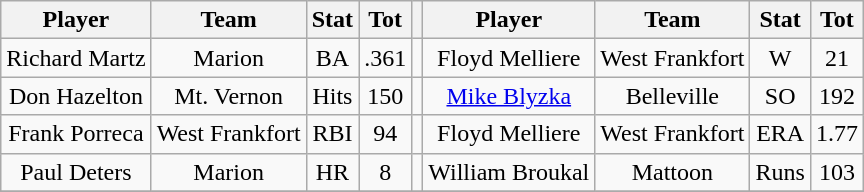<table class="wikitable">
<tr>
<th>Player</th>
<th>Team</th>
<th>Stat</th>
<th>Tot</th>
<th></th>
<th>Player</th>
<th>Team</th>
<th>Stat</th>
<th>Tot</th>
</tr>
<tr align=center>
<td>Richard Martz</td>
<td>Marion</td>
<td>BA</td>
<td>.361</td>
<td></td>
<td>Floyd Melliere</td>
<td>West Frankfort</td>
<td>W</td>
<td>21</td>
</tr>
<tr align=center>
<td>Don Hazelton</td>
<td>Mt. Vernon</td>
<td>Hits</td>
<td>150</td>
<td></td>
<td><a href='#'>Mike Blyzka</a></td>
<td>Belleville</td>
<td>SO</td>
<td>192</td>
</tr>
<tr align=center>
<td>Frank Porreca</td>
<td>West Frankfort</td>
<td>RBI</td>
<td>94</td>
<td></td>
<td>Floyd Melliere</td>
<td>West Frankfort</td>
<td>ERA</td>
<td>1.77</td>
</tr>
<tr align=center>
<td>Paul Deters</td>
<td>Marion</td>
<td>HR</td>
<td>8</td>
<td></td>
<td>William Broukal</td>
<td>Mattoon</td>
<td>Runs</td>
<td>103</td>
</tr>
<tr align=center>
</tr>
</table>
